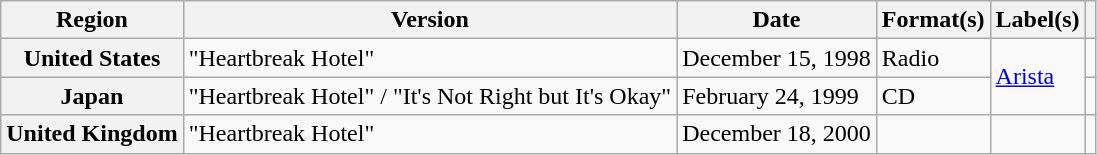<table class="wikitable plainrowheaders">
<tr>
<th scope="col">Region</th>
<th scope="col">Version</th>
<th scope="col">Date</th>
<th scope="col">Format(s)</th>
<th scope="col">Label(s)</th>
<th scope="col"></th>
</tr>
<tr>
<th scope="row">United States</th>
<td>"Heartbreak Hotel"</td>
<td>December 15, 1998</td>
<td>Radio</td>
<td rowspan="2"><a href='#'>Arista</a></td>
<td></td>
</tr>
<tr>
<th scope="row">Japan</th>
<td>"Heartbreak Hotel" / "It's Not Right but It's Okay"</td>
<td>February 24, 1999</td>
<td>CD</td>
<td></td>
</tr>
<tr>
<th scope="row">United Kingdom</th>
<td>"Heartbreak Hotel"</td>
<td>December 18, 2000</td>
<td></td>
<td></td>
<td></td>
</tr>
</table>
